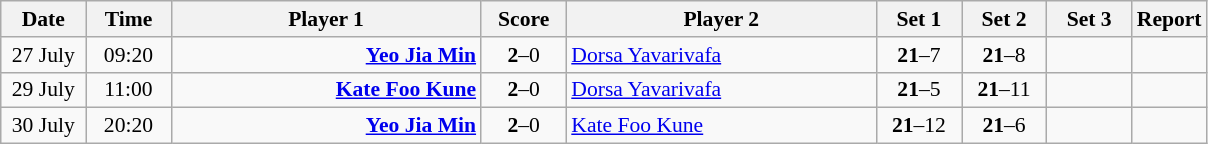<table class="wikitable" style="font-size:90%; text-align:center">
<tr>
<th width="50">Date</th>
<th width="50">Time</th>
<th width="200">Player 1</th>
<th width="50">Score</th>
<th width="200">Player 2</th>
<th width="50">Set 1</th>
<th width="50">Set 2</th>
<th width="50">Set 3</th>
<th>Report</th>
</tr>
<tr>
<td>27 July</td>
<td>09:20</td>
<td align="right"><strong><a href='#'>Yeo Jia Min</a> </strong></td>
<td><strong>2</strong>–0</td>
<td align="left"> <a href='#'>Dorsa Yavarivafa</a></td>
<td><strong>21</strong>–7</td>
<td><strong>21</strong>–8</td>
<td></td>
<td></td>
</tr>
<tr>
<td>29 July</td>
<td>11:00</td>
<td align="right"><strong><a href='#'>Kate Foo Kune</a> </strong></td>
<td><strong>2</strong>–0</td>
<td align="left"> <a href='#'>Dorsa Yavarivafa</a></td>
<td><strong>21</strong>–5</td>
<td><strong>21</strong>–11</td>
<td></td>
<td></td>
</tr>
<tr>
<td>30 July</td>
<td>20:20</td>
<td align="right"><strong><a href='#'>Yeo Jia Min</a> </strong></td>
<td><strong>2</strong>–0</td>
<td align="left"> <a href='#'>Kate Foo Kune</a></td>
<td><strong>21</strong>–12</td>
<td><strong>21</strong>–6</td>
<td></td>
<td></td>
</tr>
</table>
